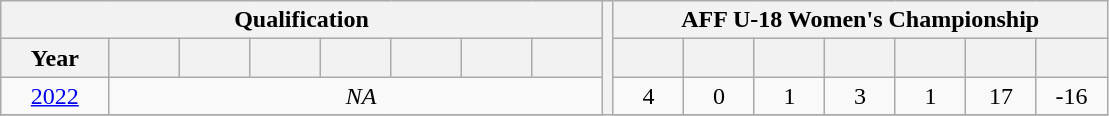<table class="wikitable" style="text-align: center;">
<tr>
<th colspan=8>Qualification</th>
<th style="width:1%;" rowspan="22"></th>
<th colspan=7>AFF U-18 Women's Championship</th>
</tr>
<tr>
<th width=50>Year</th>
<th width=30></th>
<th width=30></th>
<th width=30></th>
<th width=30></th>
<th width=30></th>
<th width=30></th>
<th width=30></th>
<th width=30></th>
<th width=30></th>
<th width=30></th>
<th width=30></th>
<th width=30></th>
<th width=30></th>
<th width=30></th>
</tr>
<tr>
<td> <a href='#'>2022</a></td>
<td colspan=8><em>NA</em></td>
<td>4</td>
<td>0</td>
<td>1</td>
<td>3</td>
<td>1</td>
<td>17</td>
<td>-16</td>
</tr>
<tr>
</tr>
</table>
